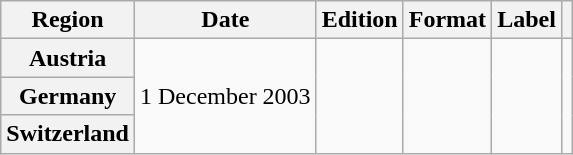<table class="wikitable plainrowheaders">
<tr>
<th scope="col">Region</th>
<th scope="col">Date</th>
<th scope="col">Edition</th>
<th scope="col">Format</th>
<th scope="col">Label</th>
<th scope="col"></th>
</tr>
<tr>
<th scope="row">Austria</th>
<td rowspan="3">1 December 2003</td>
<td rowspan="3"></td>
<td rowspan="3"></td>
<td rowspan="3"></td>
<td rowspan="3" style="text-align:center;"></td>
</tr>
<tr>
<th scope="row">Germany</th>
</tr>
<tr>
<th scope="row">Switzerland</th>
</tr>
</table>
